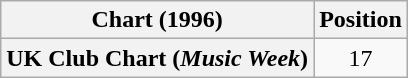<table class="wikitable sortable plainrowheaders" style="text-align:center">
<tr>
<th scope="col">Chart (1996)</th>
<th scope="col">Position</th>
</tr>
<tr>
<th scope="row">UK Club Chart (<em>Music Week</em>)</th>
<td>17</td>
</tr>
</table>
